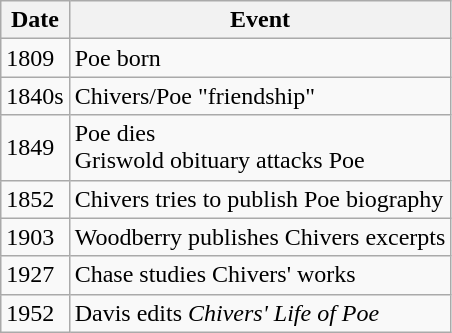<table class="wikitable floatright">
<tr>
<th>Date</th>
<th>Event</th>
</tr>
<tr>
<td>1809</td>
<td>Poe born</td>
</tr>
<tr>
<td>1840s</td>
<td>Chivers/Poe "friendship"</td>
</tr>
<tr>
<td>1849</td>
<td>Poe dies<br>Griswold obituary attacks Poe</td>
</tr>
<tr>
<td>1852</td>
<td>Chivers tries to publish Poe biography</td>
</tr>
<tr>
<td>1903</td>
<td>Woodberry publishes Chivers excerpts</td>
</tr>
<tr>
<td>1927</td>
<td>Chase studies Chivers' works</td>
</tr>
<tr>
<td>1952</td>
<td>Davis edits <em>Chivers' Life of Poe</em></td>
</tr>
</table>
